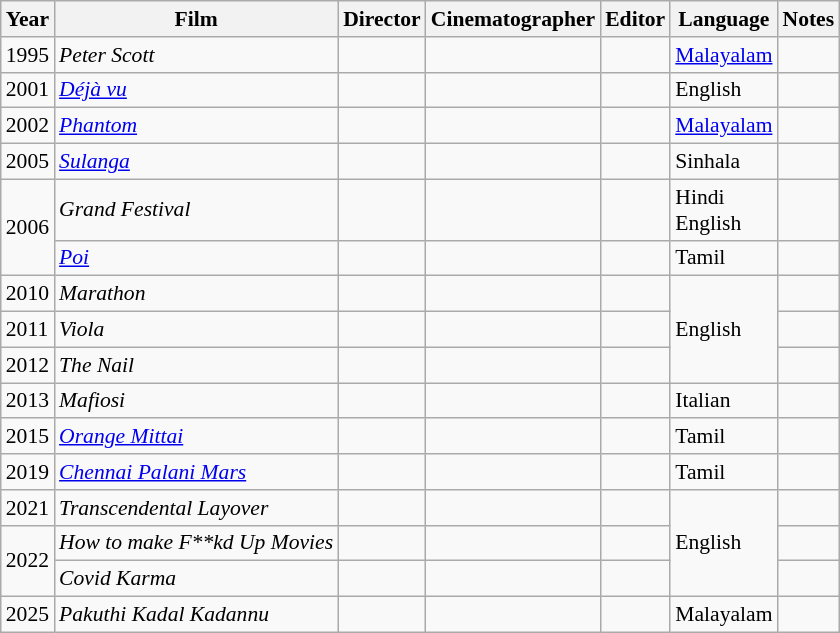<table class="wikitable sortable" style="font-size:90%">
<tr>
<th>Year</th>
<th>Film</th>
<th>Director</th>
<th>Cinematographer</th>
<th>Editor</th>
<th>Language</th>
<th class=unsortable>Notes</th>
</tr>
<tr>
<td>1995</td>
<td><em>Peter Scott</em></td>
<td></td>
<td></td>
<td></td>
<td><a href='#'>Malayalam</a></td>
<td></td>
</tr>
<tr>
<td>2001</td>
<td><em><a href='#'>Déjà vu</a></em></td>
<td></td>
<td></td>
<td></td>
<td>English</td>
<td></td>
</tr>
<tr>
<td>2002</td>
<td><em><a href='#'>Phantom</a></em></td>
<td></td>
<td></td>
<td></td>
<td><a href='#'>Malayalam</a></td>
<td></td>
</tr>
<tr>
<td>2005</td>
<td><em><a href='#'>Sulanga</a></em></td>
<td></td>
<td></td>
<td></td>
<td>Sinhala</td>
<td></td>
</tr>
<tr>
<td rowspan="2">2006</td>
<td><em>Grand Festival</em></td>
<td></td>
<td></td>
<td></td>
<td>Hindi<br>English</td>
<td></td>
</tr>
<tr>
<td><em><a href='#'>Poi</a></em></td>
<td></td>
<td></td>
<td></td>
<td>Tamil</td>
<td></td>
</tr>
<tr>
<td>2010</td>
<td><em>Marathon</em></td>
<td></td>
<td></td>
<td></td>
<td rowspan="3">English</td>
<td></td>
</tr>
<tr>
<td>2011</td>
<td><em>Viola</em></td>
<td></td>
<td></td>
<td></td>
<td></td>
</tr>
<tr>
<td>2012</td>
<td><em>The Nail</em></td>
<td></td>
<td></td>
<td></td>
<td></td>
</tr>
<tr>
<td>2013</td>
<td><em>Mafiosi</em></td>
<td></td>
<td></td>
<td></td>
<td>Italian</td>
<td></td>
</tr>
<tr>
<td>2015</td>
<td><em><a href='#'>Orange Mittai</a></em></td>
<td></td>
<td></td>
<td></td>
<td>Tamil</td>
<td></td>
</tr>
<tr>
<td>2019</td>
<td><em><a href='#'>Chennai Palani Mars</a></em></td>
<td></td>
<td></td>
<td></td>
<td>Tamil</td>
<td></td>
</tr>
<tr>
<td>2021</td>
<td><em>Transcendental Layover</em></td>
<td></td>
<td></td>
<td></td>
<td rowspan="3">English</td>
<td></td>
</tr>
<tr>
<td rowspan="2">2022</td>
<td><em>How to make F**kd Up Movies</em></td>
<td></td>
<td></td>
<td></td>
<td></td>
</tr>
<tr>
<td><em>Covid Karma</em></td>
<td></td>
<td></td>
<td></td>
<td></td>
</tr>
<tr>
<td>2025</td>
<td><em>Pakuthi Kadal Kadannu</em></td>
<td></td>
<td></td>
<td></td>
<td>Malayalam</td>
<td></td>
</tr>
</table>
